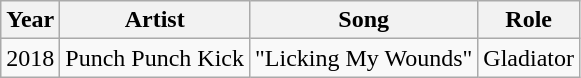<table class="wikitable sortable">
<tr>
<th>Year</th>
<th>Artist</th>
<th>Song</th>
<th>Role</th>
</tr>
<tr>
<td>2018</td>
<td>Punch Punch Kick</td>
<td>"Licking My Wounds"</td>
<td>Gladiator</td>
</tr>
</table>
